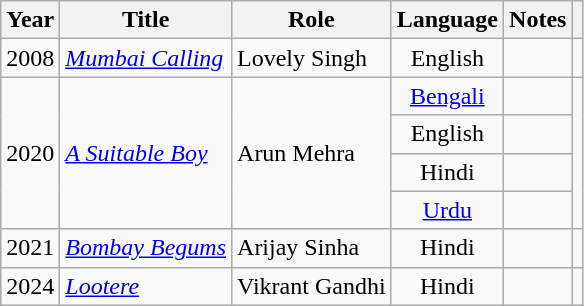<table class="wikitable plainrowheaders sortable" style="margin-right: 0;">
<tr>
<th scope="col">Year</th>
<th scope="col">Title</th>
<th scope="col">Role</th>
<th>Language</th>
<th scope="col" class="unsortable">Notes</th>
<th scope="col" class="unsortable"></th>
</tr>
<tr>
<td style="text-align: center;">2008</td>
<td><em><a href='#'>Mumbai Calling</a></em></td>
<td>Lovely Singh</td>
<td style="text-align: center;">English</td>
<td></td>
<td></td>
</tr>
<tr>
<td rowspan="4" style="text-align: center;">2020</td>
<td rowspan="4"><em><a href='#'>A Suitable Boy</a></em></td>
<td rowspan="4">Arun Mehra</td>
<td style="text-align: center;"><a href='#'>Bengali</a></td>
<td></td>
<td rowspan="4"></td>
</tr>
<tr>
<td style="text-align: center;">English</td>
<td></td>
</tr>
<tr>
<td style="text-align: center;">Hindi</td>
<td></td>
</tr>
<tr>
<td style="text-align: center;"><a href='#'>Urdu</a></td>
<td></td>
</tr>
<tr>
<td style="text-align: center;">2021</td>
<td><em><a href='#'>Bombay Begums</a></em></td>
<td>Arijay Sinha</td>
<td style="text-align: center;">Hindi</td>
<td></td>
<td></td>
</tr>
<tr>
<td style="text-align: center;">2024</td>
<td><a href='#'><em>Lootere</em></a></td>
<td>Vikrant Gandhi</td>
<td style="text-align: center;">Hindi</td>
<td></td>
<td></td>
</tr>
</table>
